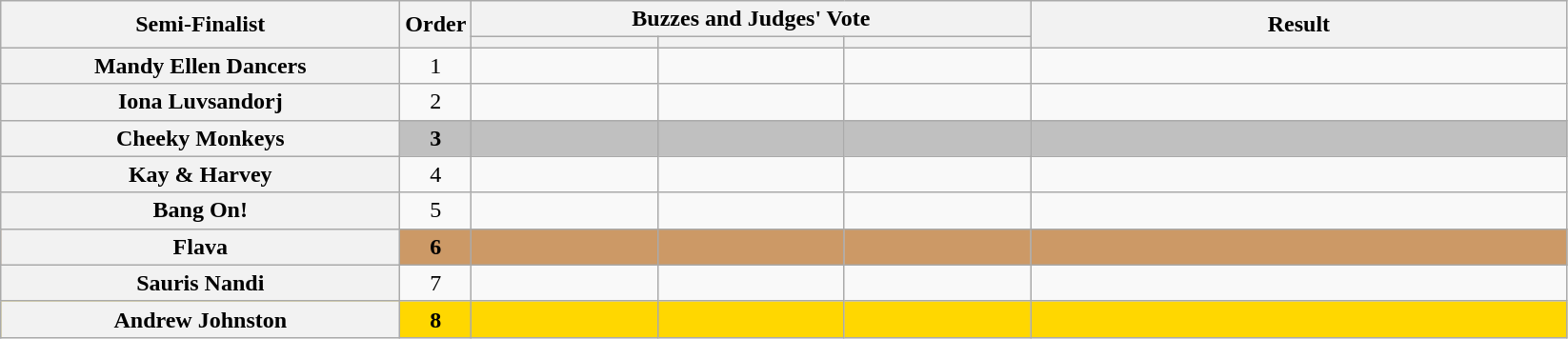<table class="wikitable plainrowheaders sortable" style="text-align:center;">
<tr>
<th scope="col" rowspan="2" class="unsortable" style="width:17em;">Semi-Finalist</th>
<th scope="col" rowspan="2" style="width:1em;">Order</th>
<th scope="col" colspan="3" class="unsortable" style="width:24em;">Buzzes and Judges' Vote</th>
<th scope="col" rowspan="2" style="width:23em;">Result</th>
</tr>
<tr>
<th scope="col" class="unsortable" style="width:6em;"></th>
<th scope="col" class="unsortable" style="width:6em;"></th>
<th scope="col" class="unsortable" style="width:6em;"></th>
</tr>
<tr>
<th scope="row">Mandy Ellen Dancers</th>
<td>1</td>
<td style="text-align:center;"></td>
<td style="text-align:center;"></td>
<td style="text-align:center;"></td>
<td></td>
</tr>
<tr>
<th scope="row">Iona Luvsandorj</th>
<td>2</td>
<td style="text-align:center;"></td>
<td style="text-align:center;"></td>
<td style="text-align:center;"></td>
<td></td>
</tr>
<tr bgcolor=silver>
<th scope="row"><strong>Cheeky Monkeys</strong></th>
<td><strong>3</strong></td>
<td style="text-align:center;"></td>
<td style="text-align:center;"></td>
<td style="text-align:center;"></td>
<td><strong></strong></td>
</tr>
<tr>
<th scope="row">Kay & Harvey</th>
<td>4</td>
<td style="text-align:center;"></td>
<td style="text-align:center;"></td>
<td style="text-align:center;"></td>
<td></td>
</tr>
<tr>
<th scope="row">Bang On!</th>
<td>5</td>
<td style="text-align:center;"></td>
<td style="text-align:center;"></td>
<td style="text-align:center;"></td>
<td></td>
</tr>
<tr bgcolor=#c96>
<th scope="row"><strong>Flava</strong></th>
<td><strong>6</strong></td>
<td style="text-align:center;"></td>
<td style="text-align:center;"></td>
<td style="text-align:center;"></td>
<td><strong></strong></td>
</tr>
<tr>
<th scope="row">Sauris Nandi</th>
<td>7</td>
<td style="text-align:center;"></td>
<td style="text-align:center;"></td>
<td style="text-align:center;"></td>
<td></td>
</tr>
<tr bgcolor=gold>
<th scope="row"><strong>Andrew Johnston</strong></th>
<td><strong>8</strong></td>
<td style="text-align:center;"></td>
<td style="text-align:center;"></td>
<td style="text-align:center;"></td>
<td><strong></strong></td>
</tr>
</table>
